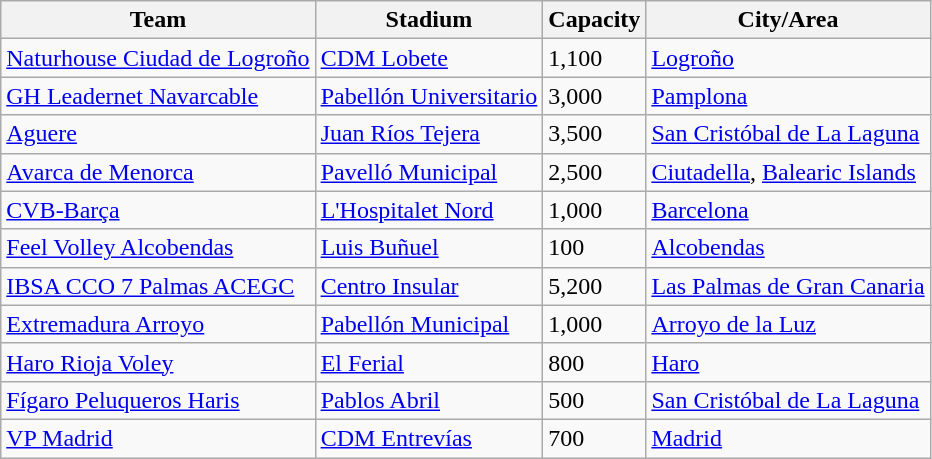<table class="wikitable sortable">
<tr>
<th>Team</th>
<th>Stadium</th>
<th>Capacity</th>
<th>City/Area</th>
</tr>
<tr>
<td><a href='#'>Naturhouse Ciudad de Logroño</a></td>
<td><a href='#'>CDM Lobete</a></td>
<td>1,100</td>
<td><a href='#'>Logroño</a></td>
</tr>
<tr>
<td><a href='#'>GH Leadernet Navarcable</a></td>
<td><a href='#'>Pabellón Universitario</a></td>
<td>3,000</td>
<td><a href='#'>Pamplona</a></td>
</tr>
<tr>
<td><a href='#'>Aguere</a></td>
<td><a href='#'>Juan Ríos Tejera</a></td>
<td>3,500</td>
<td><a href='#'>San Cristóbal de La Laguna</a></td>
</tr>
<tr>
<td><a href='#'>Avarca de Menorca</a></td>
<td><a href='#'>Pavelló Municipal</a></td>
<td>2,500</td>
<td><a href='#'>Ciutadella</a>, <a href='#'>Balearic Islands</a></td>
</tr>
<tr>
<td><a href='#'>CVB-Barça</a></td>
<td><a href='#'>L'Hospitalet Nord</a></td>
<td>1,000</td>
<td><a href='#'>Barcelona</a></td>
</tr>
<tr>
<td><a href='#'>Feel Volley Alcobendas</a></td>
<td><a href='#'>Luis Buñuel</a></td>
<td>100</td>
<td><a href='#'>Alcobendas</a></td>
</tr>
<tr>
<td><a href='#'>IBSA CCO 7 Palmas ACEGC</a></td>
<td><a href='#'>Centro Insular</a></td>
<td>5,200</td>
<td><a href='#'>Las Palmas de Gran Canaria</a></td>
</tr>
<tr>
<td><a href='#'>Extremadura Arroyo</a></td>
<td><a href='#'>Pabellón Municipal</a></td>
<td>1,000</td>
<td><a href='#'>Arroyo de la Luz</a></td>
</tr>
<tr>
<td><a href='#'>Haro Rioja Voley</a></td>
<td><a href='#'>El Ferial</a></td>
<td>800</td>
<td><a href='#'>Haro</a></td>
</tr>
<tr>
<td><a href='#'>Fígaro Peluqueros Haris</a></td>
<td><a href='#'>Pablos Abril</a></td>
<td>500</td>
<td><a href='#'>San Cristóbal de La Laguna</a></td>
</tr>
<tr>
<td><a href='#'>VP Madrid</a></td>
<td><a href='#'>CDM Entrevías</a></td>
<td>700</td>
<td><a href='#'>Madrid</a></td>
</tr>
</table>
